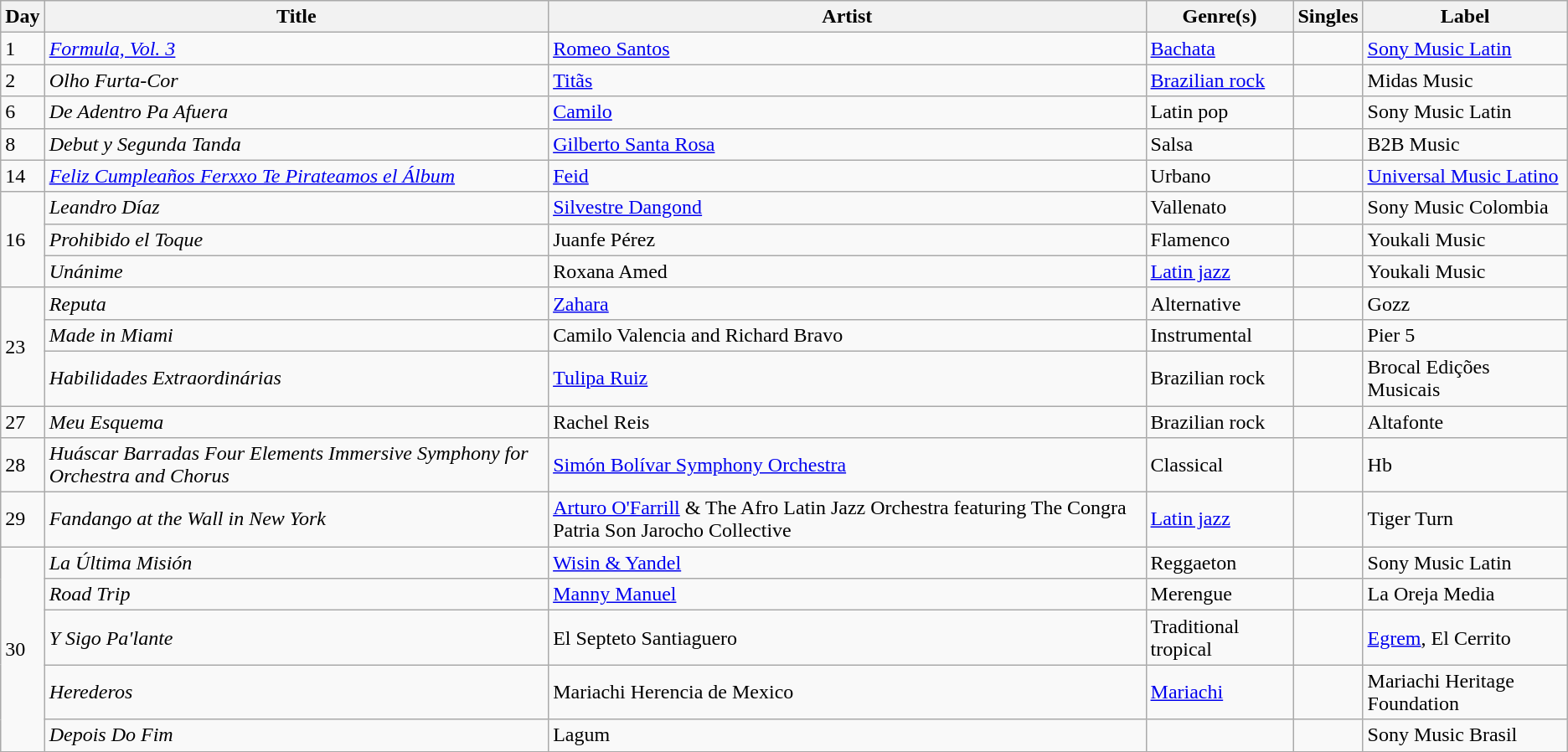<table class="wikitable sortable" style="text-align: left;">
<tr>
<th>Day</th>
<th>Title</th>
<th>Artist</th>
<th>Genre(s)</th>
<th>Singles</th>
<th>Label</th>
</tr>
<tr>
<td>1</td>
<td><em><a href='#'>Formula, Vol. 3</a></em></td>
<td><a href='#'>Romeo Santos</a></td>
<td><a href='#'>Bachata</a></td>
<td></td>
<td><a href='#'>Sony Music Latin</a></td>
</tr>
<tr>
<td>2</td>
<td><em>Olho Furta-Cor </em></td>
<td><a href='#'>Titãs</a></td>
<td><a href='#'>Brazilian rock</a></td>
<td></td>
<td>Midas Music</td>
</tr>
<tr>
<td>6</td>
<td><em>De Adentro Pa Afuera</em></td>
<td><a href='#'>Camilo</a></td>
<td>Latin pop</td>
<td></td>
<td>Sony Music Latin</td>
</tr>
<tr>
<td>8</td>
<td><em>Debut y Segunda Tanda</em></td>
<td><a href='#'>Gilberto Santa Rosa</a></td>
<td>Salsa</td>
<td></td>
<td>B2B Music</td>
</tr>
<tr>
<td>14</td>
<td><em><a href='#'>Feliz Cumpleaños Ferxxo Te Pirateamos el Álbum</a></em></td>
<td><a href='#'>Feid</a></td>
<td>Urbano</td>
<td></td>
<td><a href='#'>Universal Music Latino</a></td>
</tr>
<tr>
<td rowspan="3">16</td>
<td><em>Leandro Díaz</em></td>
<td><a href='#'>Silvestre Dangond</a></td>
<td>Vallenato</td>
<td></td>
<td>Sony Music Colombia</td>
</tr>
<tr>
<td><em>Prohibido el Toque</em></td>
<td>Juanfe Pérez</td>
<td>Flamenco</td>
<td></td>
<td>Youkali Music</td>
</tr>
<tr>
<td><em>Unánime </em></td>
<td>Roxana Amed</td>
<td><a href='#'>Latin jazz</a></td>
<td></td>
<td>Youkali Music</td>
</tr>
<tr>
<td rowspan="3">23</td>
<td><em>Reputa</em></td>
<td><a href='#'>Zahara</a></td>
<td>Alternative</td>
<td></td>
<td>Gozz</td>
</tr>
<tr>
<td><em>Made in Miami</em></td>
<td>Camilo Valencia and Richard Bravo</td>
<td>Instrumental</td>
<td></td>
<td>Pier 5</td>
</tr>
<tr>
<td><em>Habilidades Extraordinárias</em></td>
<td><a href='#'>Tulipa Ruiz</a></td>
<td>Brazilian rock</td>
<td></td>
<td>Brocal Edições Musicais</td>
</tr>
<tr>
<td>27</td>
<td><em>Meu Esquema</em></td>
<td>Rachel Reis</td>
<td>Brazilian rock</td>
<td></td>
<td>Altafonte</td>
</tr>
<tr>
<td>28</td>
<td><em>Huáscar Barradas Four Elements Immersive Symphony for Orchestra and Chorus</em></td>
<td><a href='#'>Simón Bolívar Symphony Orchestra</a></td>
<td>Classical</td>
<td></td>
<td>Hb</td>
</tr>
<tr>
<td>29</td>
<td><em>Fandango at the Wall in New York</em></td>
<td><a href='#'>Arturo O'Farrill</a> & The Afro Latin Jazz Orchestra featuring The Congra Patria Son Jarocho Collective</td>
<td><a href='#'>Latin jazz</a></td>
<td></td>
<td>Tiger Turn</td>
</tr>
<tr>
<td rowspan="5">30</td>
<td><em>La Última Misión</em></td>
<td><a href='#'>Wisin & Yandel</a></td>
<td>Reggaeton</td>
<td></td>
<td>Sony Music Latin</td>
</tr>
<tr>
<td><em>Road Trip</em></td>
<td><a href='#'>Manny Manuel</a></td>
<td>Merengue</td>
<td></td>
<td>La Oreja Media</td>
</tr>
<tr>
<td><em>Y Sigo Pa'lante</em></td>
<td>El Septeto Santiaguero</td>
<td>Traditional tropical</td>
<td></td>
<td><a href='#'>Egrem</a>, El Cerrito</td>
</tr>
<tr>
<td><em>Herederos</em></td>
<td>Mariachi Herencia de Mexico</td>
<td><a href='#'>Mariachi</a></td>
<td></td>
<td>Mariachi Heritage Foundation</td>
</tr>
<tr>
<td><em>Depois Do Fim</em></td>
<td>Lagum</td>
<td></td>
<td></td>
<td>Sony Music Brasil</td>
</tr>
<tr>
</tr>
</table>
